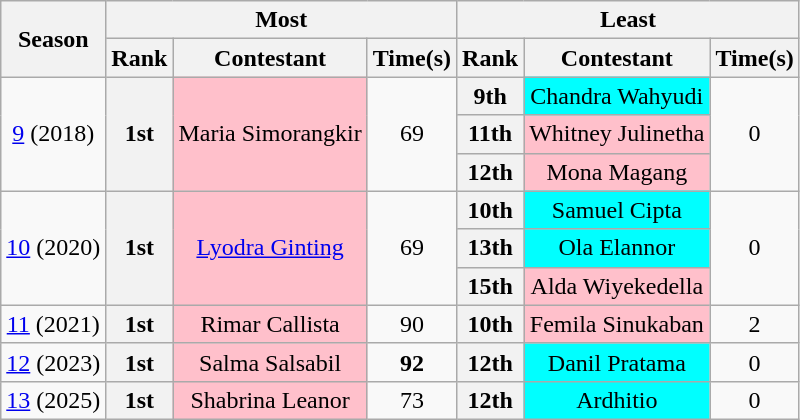<table class="wikitable" style="text-align:center;">
<tr>
<th rowspan="2">Season</th>
<th colspan="3">Most</th>
<th colspan="3">Least</th>
</tr>
<tr>
<th>Rank</th>
<th>Contestant</th>
<th>Time(s)</th>
<th>Rank</th>
<th>Contestant</th>
<th>Time(s)</th>
</tr>
<tr>
<td rowspan="3"><a href='#'>9</a> (2018)</td>
<th rowspan="3">1st</th>
<td rowspan="3" style="background:pink">Maria Simorangkir</td>
<td rowspan="3">69</td>
<th>9th</th>
<td style="background:cyan">Chandra Wahyudi</td>
<td rowspan="3">0</td>
</tr>
<tr>
<th>11th</th>
<td style="background:pink">Whitney Julinetha</td>
</tr>
<tr>
<th>12th</th>
<td style="background:pink">Mona Magang</td>
</tr>
<tr>
<td rowspan="3"><a href='#'>10</a> (2020)</td>
<th rowspan="3">1st</th>
<td rowspan="3" style="background:pink"><a href='#'>Lyodra Ginting</a></td>
<td rowspan="3">69</td>
<th>10th</th>
<td style="background:cyan">Samuel Cipta</td>
<td rowspan="3">0</td>
</tr>
<tr>
<th>13th</th>
<td style="background:cyan">Ola Elannor</td>
</tr>
<tr>
<th>15th</th>
<td style="background:pink">Alda Wiyekedella</td>
</tr>
<tr>
<td><a href='#'>11</a> (2021)</td>
<th>1st</th>
<td style="background:pink">Rimar Callista</td>
<td>90</td>
<th>10th</th>
<td style="background:pink">Femila Sinukaban</td>
<td>2</td>
</tr>
<tr>
<td><a href='#'>12</a> (2023)</td>
<th>1st</th>
<td style="background:pink">Salma Salsabil</td>
<td><strong>92</strong></td>
<th>12th</th>
<td style="background:cyan">Danil Pratama</td>
<td>0</td>
</tr>
<tr>
<td><a href='#'>13</a> (2025)</td>
<th>1st</th>
<td style="background:pink">Shabrina Leanor</td>
<td>73</td>
<th>12th</th>
<td style="background:cyan">Ardhitio</td>
<td>0</td>
</tr>
</table>
